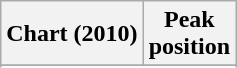<table class="wikitable sortable">
<tr>
<th>Chart (2010)</th>
<th>Peak<br>position</th>
</tr>
<tr>
</tr>
<tr>
</tr>
<tr>
</tr>
<tr>
</tr>
<tr>
</tr>
<tr>
</tr>
</table>
